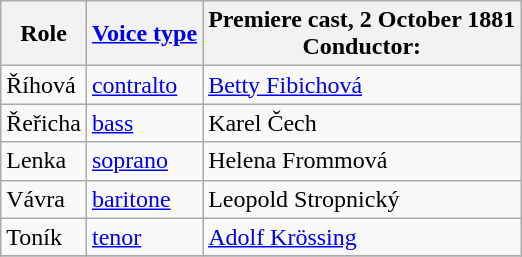<table class="wikitable">
<tr>
<th>Role</th>
<th><a href='#'>Voice type</a></th>
<th>Premiere cast, 2 October 1881<br>Conductor: </th>
</tr>
<tr>
<td>Říhová</td>
<td><a href='#'>contralto</a></td>
<td><a href='#'>Betty Fibichová</a></td>
</tr>
<tr>
<td>Řeřicha</td>
<td><a href='#'>bass</a></td>
<td>Karel Čech</td>
</tr>
<tr>
<td>Lenka</td>
<td><a href='#'>soprano</a></td>
<td>Helena Frommová</td>
</tr>
<tr>
<td>Vávra</td>
<td><a href='#'>baritone</a></td>
<td>Leopold Stropnický</td>
</tr>
<tr>
<td>Toník</td>
<td><a href='#'>tenor</a></td>
<td><a href='#'>Adolf Krössing</a></td>
</tr>
<tr>
</tr>
</table>
